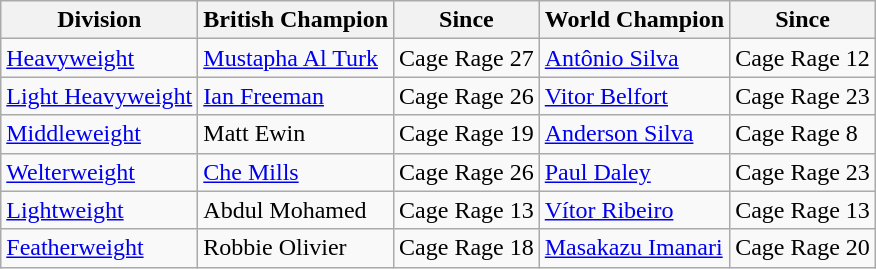<table class="wikitable">
<tr>
<th>Division</th>
<th>British Champion</th>
<th>Since</th>
<th>World Champion</th>
<th>Since</th>
</tr>
<tr>
<td><a href='#'>Heavyweight</a></td>
<td><a href='#'>Mustapha Al Turk</a></td>
<td>Cage Rage 27</td>
<td><a href='#'>Antônio Silva</a></td>
<td>Cage Rage 12</td>
</tr>
<tr>
<td><a href='#'>Light Heavyweight</a></td>
<td><a href='#'>Ian Freeman</a></td>
<td>Cage Rage 26</td>
<td><a href='#'>Vitor Belfort</a></td>
<td>Cage Rage 23</td>
</tr>
<tr>
<td><a href='#'>Middleweight</a></td>
<td>Matt Ewin</td>
<td>Cage Rage 19</td>
<td><a href='#'>Anderson Silva</a></td>
<td>Cage Rage 8</td>
</tr>
<tr>
<td><a href='#'>Welterweight</a></td>
<td><a href='#'>Che Mills</a></td>
<td>Cage Rage 26</td>
<td><a href='#'>Paul Daley</a></td>
<td>Cage Rage 23</td>
</tr>
<tr>
<td><a href='#'>Lightweight</a></td>
<td>Abdul Mohamed</td>
<td>Cage Rage 13</td>
<td><a href='#'>Vítor Ribeiro</a></td>
<td>Cage Rage 13</td>
</tr>
<tr>
<td><a href='#'>Featherweight</a></td>
<td>Robbie Olivier</td>
<td>Cage Rage 18</td>
<td><a href='#'>Masakazu Imanari</a></td>
<td>Cage Rage 20</td>
</tr>
</table>
